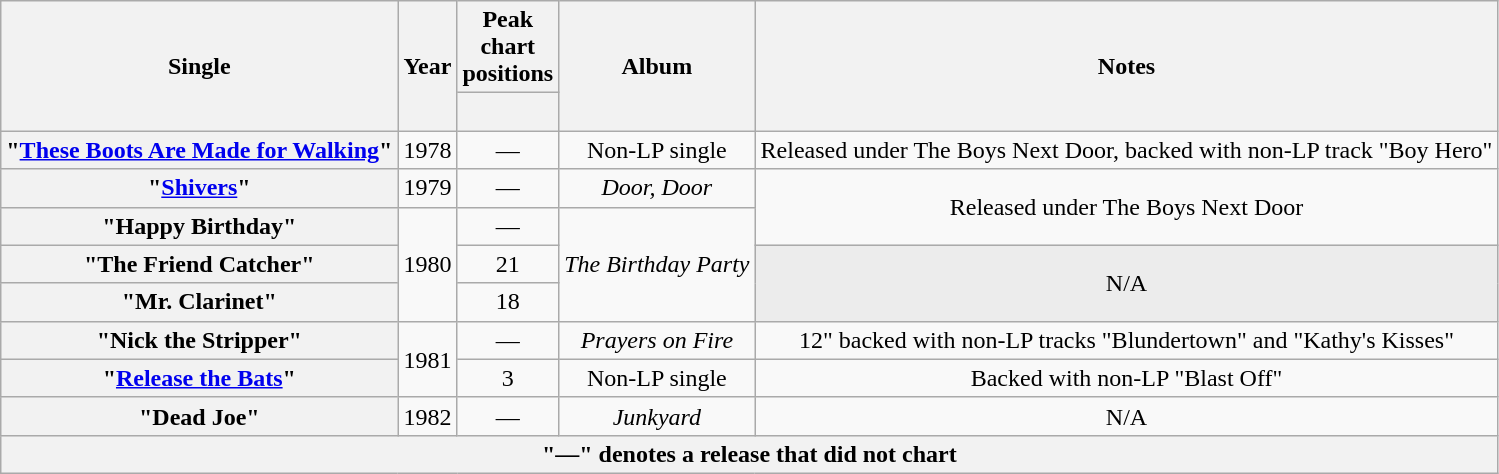<table class="wikitable plainrowheaders" style="text-align:center">
<tr>
<th scope="col" rowspan="2">Single</th>
<th scope="col" rowspan="2">Year</th>
<th scope="col" colspan="1">Peak chart positions</th>
<th scope="col" rowspan="2">Album</th>
<th scope="col" rowspan="2">Notes</th>
</tr>
<tr>
<th scope="col" style="width:2em"><br></th>
</tr>
<tr>
<th scope="row">"<a href='#'>These Boots Are Made for Walking</a>"</th>
<td>1978</td>
<td>—</td>
<td>Non-LP single</td>
<td>Released under The Boys Next Door, backed with non-LP track "Boy Hero"</td>
</tr>
<tr>
<th scope="row">"<a href='#'>Shivers</a>"</th>
<td>1979</td>
<td>—</td>
<td><em>Door, Door</em></td>
<td rowspan="2">Released under The Boys Next Door</td>
</tr>
<tr>
<th scope="row">"Happy Birthday"</th>
<td rowspan="3">1980</td>
<td>—</td>
<td rowspan="3"><em>The Birthday Party</em></td>
</tr>
<tr>
<th scope="row">"The Friend Catcher"</th>
<td>21</td>
<td rowspan="2" style="background:#ececec"><span>N/A</span></td>
</tr>
<tr>
<th scope="row">"Mr. Clarinet"</th>
<td>18</td>
</tr>
<tr>
<th scope="row">"Nick the Stripper"</th>
<td rowspan="2">1981</td>
<td>—</td>
<td><em>Prayers on Fire</em></td>
<td>12" backed with non-LP tracks "Blundertown" and "Kathy's Kisses"</td>
</tr>
<tr>
<th scope="row">"<a href='#'>Release the Bats</a>"</th>
<td>3</td>
<td>Non-LP single</td>
<td>Backed with non-LP "Blast Off"</td>
</tr>
<tr>
<th scope="row">"Dead Joe"</th>
<td>1982</td>
<td>—</td>
<td><em>Junkyard</em></td>
<td><span>N/A</span></td>
</tr>
<tr>
<th colspan="5" scope="row" style="text-align:center">"—" denotes a release that did not chart</th>
</tr>
</table>
